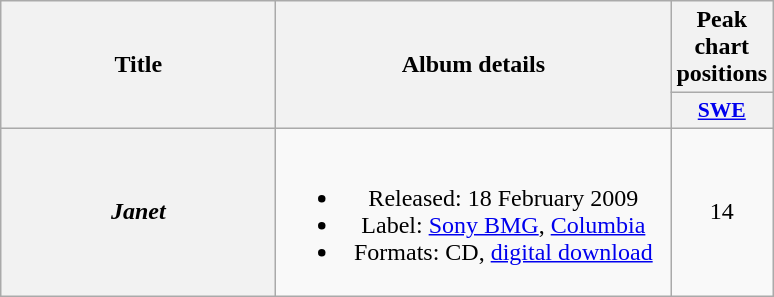<table class="wikitable plainrowheaders" style="text-align:center;">
<tr>
<th scope="col" rowspan="2" style="width:11em;">Title</th>
<th scope="col" rowspan="2" style="width:16em;">Album details</th>
<th scope="col" colspan="1">Peak chart positions</th>
</tr>
<tr>
<th scope="col" style="width:3em;font-size:90%;"><a href='#'>SWE</a><br></th>
</tr>
<tr>
<th scope="row"><em>Janet</em></th>
<td><br><ul><li>Released: 18 February 2009</li><li>Label: <a href='#'>Sony BMG</a>, <a href='#'>Columbia</a></li><li>Formats: CD, <a href='#'>digital download</a></li></ul></td>
<td>14</td>
</tr>
</table>
